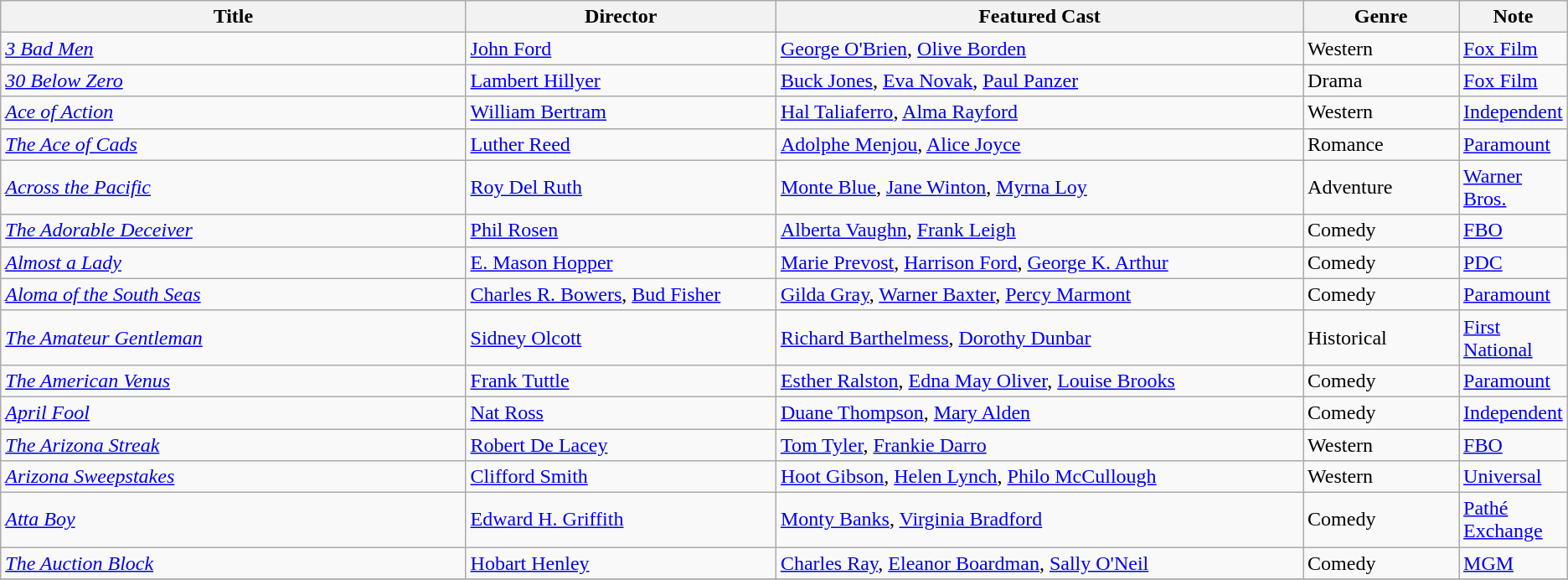<table class="wikitable">
<tr>
<th style="width:30%;">Title</th>
<th style="width:20%;">Director</th>
<th style="width:34%;">Featured Cast</th>
<th style="width:10%;">Genre</th>
<th style="width:10%;">Note</th>
</tr>
<tr>
<td><em><a href='#'>3 Bad Men</a></em></td>
<td><a href='#'>John Ford</a></td>
<td><a href='#'>George O'Brien</a>, <a href='#'>Olive Borden</a></td>
<td>Western</td>
<td><a href='#'>Fox Film</a></td>
</tr>
<tr>
<td><em><a href='#'>30 Below Zero</a></em></td>
<td><a href='#'>Lambert Hillyer</a></td>
<td><a href='#'>Buck Jones</a>, <a href='#'>Eva Novak</a>, <a href='#'>Paul Panzer</a></td>
<td>Drama</td>
<td><a href='#'>Fox Film</a></td>
</tr>
<tr>
<td><em><a href='#'>Ace of Action</a></em></td>
<td><a href='#'>William Bertram</a></td>
<td><a href='#'>Hal Taliaferro</a>, <a href='#'>Alma Rayford</a></td>
<td>Western</td>
<td><a href='#'>Independent</a></td>
</tr>
<tr>
<td><em><a href='#'>The Ace of Cads</a></em></td>
<td><a href='#'>Luther Reed</a></td>
<td><a href='#'>Adolphe Menjou</a>, <a href='#'>Alice Joyce</a></td>
<td>Romance</td>
<td><a href='#'>Paramount</a></td>
</tr>
<tr>
<td><em><a href='#'>Across the Pacific</a></em></td>
<td><a href='#'>Roy Del Ruth</a></td>
<td><a href='#'>Monte Blue</a>, <a href='#'>Jane Winton</a>, <a href='#'>Myrna Loy</a></td>
<td>Adventure</td>
<td><a href='#'>Warner Bros.</a></td>
</tr>
<tr>
<td><em><a href='#'>The Adorable Deceiver</a></em></td>
<td><a href='#'>Phil Rosen</a></td>
<td><a href='#'>Alberta Vaughn</a>, <a href='#'>Frank Leigh</a></td>
<td>Comedy</td>
<td><a href='#'>FBO</a></td>
</tr>
<tr>
<td><em><a href='#'>Almost a Lady</a></em></td>
<td><a href='#'>E. Mason Hopper</a></td>
<td><a href='#'>Marie Prevost</a>, <a href='#'>Harrison Ford</a>, <a href='#'>George K. Arthur</a></td>
<td>Comedy</td>
<td><a href='#'>PDC</a></td>
</tr>
<tr>
<td><em><a href='#'>Aloma of the South Seas</a></em></td>
<td><a href='#'>Charles R. Bowers</a>, <a href='#'>Bud Fisher</a></td>
<td><a href='#'>Gilda Gray</a>, <a href='#'>Warner Baxter</a>, <a href='#'>Percy Marmont</a></td>
<td>Comedy</td>
<td><a href='#'>Paramount</a></td>
</tr>
<tr>
<td><em><a href='#'>The Amateur Gentleman</a></em></td>
<td><a href='#'>Sidney Olcott</a></td>
<td><a href='#'>Richard Barthelmess</a>, <a href='#'>Dorothy Dunbar</a></td>
<td>Historical</td>
<td><a href='#'>First National</a></td>
</tr>
<tr>
<td><em><a href='#'>The American Venus</a></em></td>
<td><a href='#'>Frank Tuttle</a></td>
<td><a href='#'>Esther Ralston</a>, <a href='#'>Edna May Oliver</a>, <a href='#'>Louise Brooks</a></td>
<td>Comedy</td>
<td><a href='#'>Paramount</a></td>
</tr>
<tr>
<td><em><a href='#'>April Fool</a></em></td>
<td><a href='#'>Nat Ross</a></td>
<td><a href='#'>Duane Thompson</a>, <a href='#'>Mary Alden</a></td>
<td>Comedy</td>
<td><a href='#'>Independent</a></td>
</tr>
<tr>
<td><em><a href='#'>The Arizona Streak</a></em></td>
<td><a href='#'>Robert De Lacey</a></td>
<td><a href='#'>Tom Tyler</a>, <a href='#'>Frankie Darro</a></td>
<td>Western</td>
<td><a href='#'>FBO</a></td>
</tr>
<tr>
<td><em><a href='#'>Arizona Sweepstakes</a></em></td>
<td><a href='#'>Clifford Smith</a></td>
<td><a href='#'>Hoot Gibson</a>, <a href='#'>Helen Lynch</a>, <a href='#'>Philo McCullough</a></td>
<td>Western</td>
<td><a href='#'>Universal</a></td>
</tr>
<tr>
<td><em><a href='#'>Atta Boy</a></em></td>
<td><a href='#'>Edward H. Griffith</a></td>
<td><a href='#'>Monty Banks</a>, <a href='#'>Virginia Bradford</a></td>
<td>Comedy</td>
<td><a href='#'>Pathé Exchange</a></td>
</tr>
<tr>
<td><em><a href='#'>The Auction Block</a></em></td>
<td><a href='#'>Hobart Henley</a></td>
<td><a href='#'>Charles Ray</a>, <a href='#'>Eleanor Boardman</a>, <a href='#'>Sally O'Neil</a></td>
<td>Comedy</td>
<td><a href='#'>MGM</a></td>
</tr>
<tr>
</tr>
</table>
